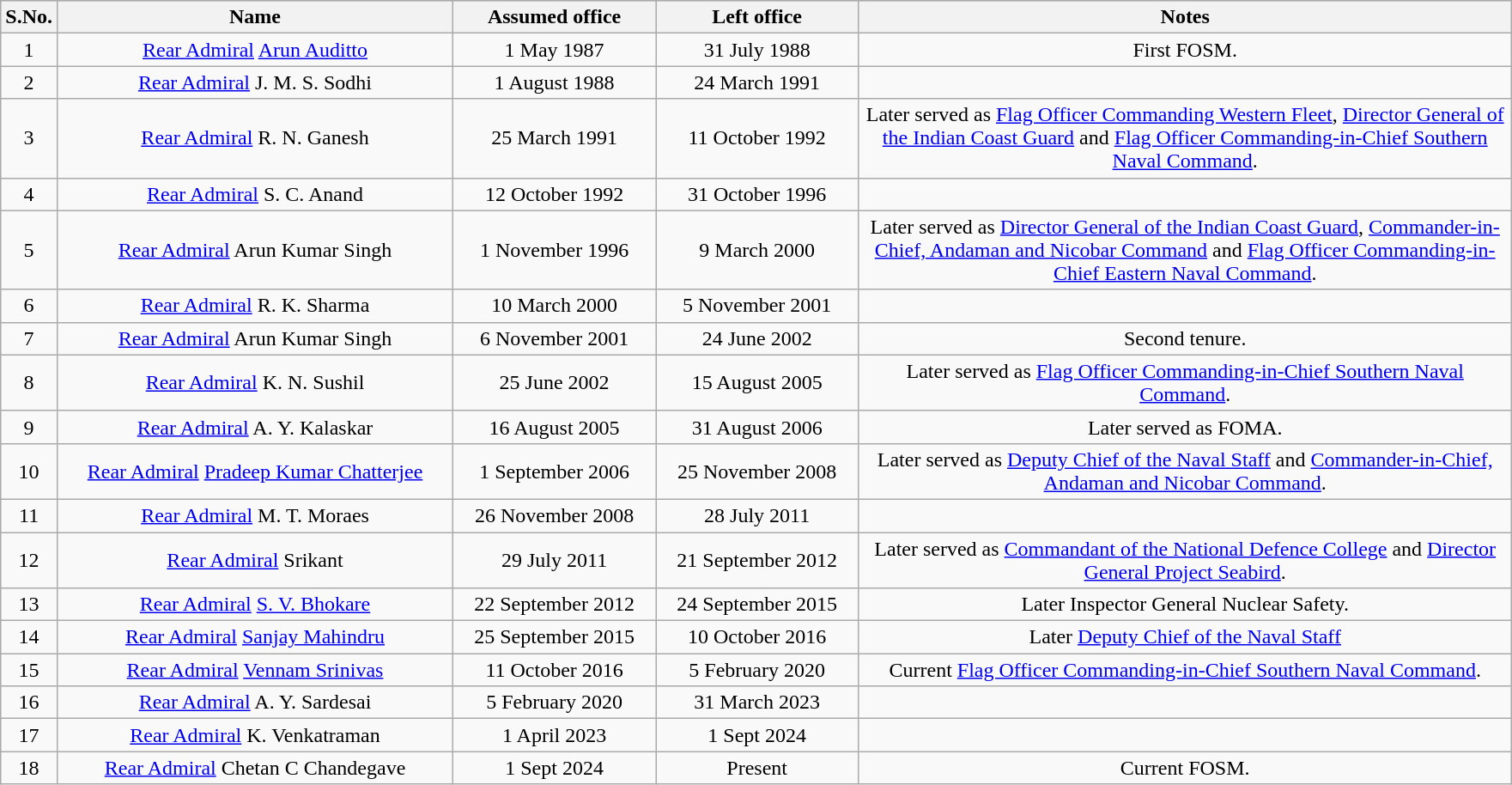<table class="wikitable" style="text-align:center">
<tr style="background:#cccccc">
<th scope="col" style="width: 20px;">S.No.</th>
<th scope="col" style="width: 300px;">Name</th>
<th scope="col" style="width: 150px;">Assumed office</th>
<th scope="col" style="width: 150px;">Left office</th>
<th scope="col" style="width: 500px;">Notes</th>
</tr>
<tr>
<td>1</td>
<td><a href='#'>Rear Admiral</a> <a href='#'>Arun Auditto</a> </td>
<td>1 May 1987</td>
<td>31 July 1988</td>
<td>First FOSM.</td>
</tr>
<tr>
<td>2</td>
<td><a href='#'>Rear Admiral</a> J. M. S. Sodhi </td>
<td>1 August 1988 </td>
<td>24 March 1991</td>
<td></td>
</tr>
<tr>
<td>3</td>
<td><a href='#'>Rear Admiral</a> R. N. Ganesh </td>
<td>25 March 1991</td>
<td>11 October 1992</td>
<td>Later served as <a href='#'>Flag Officer Commanding Western Fleet</a>, <a href='#'>Director General of the Indian Coast Guard</a> and <a href='#'>Flag Officer Commanding-in-Chief Southern Naval Command</a>.</td>
</tr>
<tr>
<td>4</td>
<td><a href='#'>Rear Admiral</a> S. C. Anand </td>
<td>12 October 1992</td>
<td>31 October 1996</td>
<td></td>
</tr>
<tr>
<td>5</td>
<td><a href='#'>Rear Admiral</a> Arun Kumar Singh </td>
<td>1 November 1996</td>
<td>9 March 2000</td>
<td>Later served as <a href='#'>Director General of the Indian Coast Guard</a>, <a href='#'>Commander-in-Chief, Andaman and Nicobar Command</a> and <a href='#'>Flag Officer Commanding-in-Chief Eastern Naval Command</a>.</td>
</tr>
<tr>
<td>6</td>
<td><a href='#'>Rear Admiral</a> R. K. Sharma </td>
<td>10 March 2000</td>
<td>5 November 2001</td>
<td></td>
</tr>
<tr>
<td>7</td>
<td><a href='#'>Rear Admiral</a> Arun Kumar Singh </td>
<td>6 November 2001</td>
<td>24 June 2002</td>
<td>Second tenure.</td>
</tr>
<tr>
<td>8</td>
<td><a href='#'>Rear Admiral</a> K. N. Sushil </td>
<td>25 June 2002</td>
<td>15 August 2005</td>
<td>Later served as <a href='#'>Flag Officer Commanding-in-Chief Southern Naval Command</a>.</td>
</tr>
<tr>
<td>9</td>
<td><a href='#'>Rear Admiral</a> A. Y. Kalaskar </td>
<td>16 August 2005</td>
<td>31 August 2006</td>
<td>Later served as FOMA.</td>
</tr>
<tr>
<td>10</td>
<td><a href='#'>Rear Admiral</a> <a href='#'>Pradeep Kumar Chatterjee</a> </td>
<td>1 September 2006</td>
<td>25 November 2008</td>
<td>Later served as <a href='#'>Deputy Chief of the Naval Staff</a> and <a href='#'>Commander-in-Chief, Andaman and Nicobar Command</a>.</td>
</tr>
<tr>
<td>11</td>
<td><a href='#'>Rear Admiral</a> M. T. Moraes </td>
<td>26 November 2008</td>
<td>28 July 2011</td>
<td></td>
</tr>
<tr>
<td>12</td>
<td><a href='#'>Rear Admiral</a> Srikant</td>
<td>29 July 2011</td>
<td>21 September 2012</td>
<td>Later served as <a href='#'>Commandant of the National Defence College</a> and <a href='#'>Director General Project Seabird</a>.</td>
</tr>
<tr>
<td>13</td>
<td><a href='#'>Rear Admiral</a> <a href='#'>S. V. Bhokare</a> </td>
<td>22 September 2012</td>
<td>24 September 2015</td>
<td>Later Inspector General Nuclear Safety.</td>
</tr>
<tr>
<td>14</td>
<td><a href='#'>Rear Admiral</a> <a href='#'>Sanjay Mahindru</a> </td>
<td>25 September 2015</td>
<td>10 October 2016</td>
<td>Later <a href='#'>Deputy Chief of the Naval Staff</a></td>
</tr>
<tr>
<td>15</td>
<td><a href='#'>Rear Admiral</a> <a href='#'>Vennam Srinivas</a> </td>
<td>11 October 2016</td>
<td>5 February 2020</td>
<td>Current <a href='#'>Flag Officer Commanding-in-Chief Southern Naval Command</a>.</td>
</tr>
<tr>
<td>16</td>
<td><a href='#'>Rear Admiral</a> A. Y. Sardesai</td>
<td>5 February 2020 </td>
<td>31 March 2023</td>
<td></td>
</tr>
<tr>
<td>17</td>
<td><a href='#'>Rear Admiral</a> K. Venkatraman </td>
<td>1 April 2023</td>
<td>1 Sept 2024</td>
<td></td>
</tr>
<tr>
<td>18</td>
<td><a href='#'>Rear Admiral</a> Chetan C Chandegave</td>
<td>1 Sept 2024</td>
<td>Present</td>
<td>Current FOSM.</td>
</tr>
</table>
